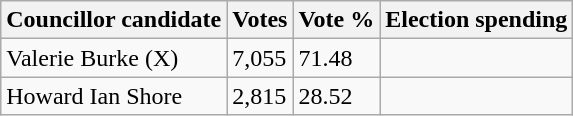<table class="wikitable">
<tr>
<th>Councillor candidate</th>
<th>Votes</th>
<th>Vote %</th>
<th>Election spending</th>
</tr>
<tr>
<td>Valerie Burke (X)</td>
<td>7,055</td>
<td>71.48</td>
<td></td>
</tr>
<tr>
<td>Howard Ian Shore</td>
<td>2,815</td>
<td>28.52</td>
<td></td>
</tr>
</table>
